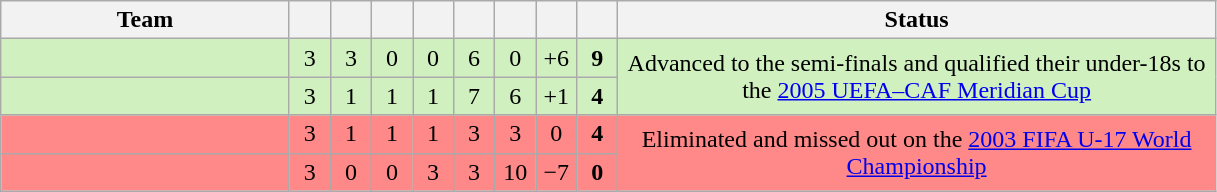<table cellpadding="0" cellspacing="0" width="100%">
<tr>
<td width="60%"><br><table class="wikitable" style="text-align: center;">
<tr>
<th width=185>Team</th>
<th width=20></th>
<th width=20></th>
<th width=20></th>
<th width=20></th>
<th width=20></th>
<th width=20></th>
<th width=20></th>
<th width=20></th>
<th width=391>Status</th>
</tr>
<tr bgcolor="#D0F0C0">
<td style="text-align:left;"></td>
<td>3</td>
<td>3</td>
<td>0</td>
<td>0</td>
<td>6</td>
<td>0</td>
<td>+6</td>
<td><strong>9</strong></td>
<td rowspan=2>Advanced to the semi-finals and qualified their under-18s to the <a href='#'>2005 UEFA–CAF Meridian Cup</a></td>
</tr>
<tr bgcolor="#D0F0C0">
<td style="text-align:left;"></td>
<td>3</td>
<td>1</td>
<td>1</td>
<td>1</td>
<td>7</td>
<td>6</td>
<td>+1</td>
<td><strong>4</strong></td>
</tr>
<tr bgcolor=#FF8888>
<td style="text-align:left;"></td>
<td>3</td>
<td>1</td>
<td>1</td>
<td>1</td>
<td>3</td>
<td>3</td>
<td>0</td>
<td><strong>4</strong></td>
<td rowspan=2>Eliminated and missed out on the <a href='#'>2003 FIFA U-17 World Championship</a></td>
</tr>
<tr bgcolor=#FF8888>
<td style="text-align:left;"></td>
<td>3</td>
<td>0</td>
<td>0</td>
<td>3</td>
<td>3</td>
<td>10</td>
<td>−7</td>
<td><strong>0</strong></td>
</tr>
</table>
<br>
</td>
</tr>
</table>
